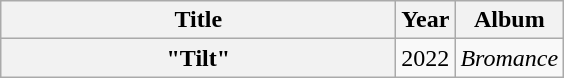<table class="wikitable plainrowheaders" style="text-align:center;">
<tr>
<th scope="col" style="width:16em;">Title</th>
<th scope="col" style="width:1em;">Year</th>
<th scope="col" style="width:1em;">Album</th>
</tr>
<tr>
<th scope="row">"Tilt"<br></th>
<td>2022</td>
<td><em>Bromance</em></td>
</tr>
</table>
